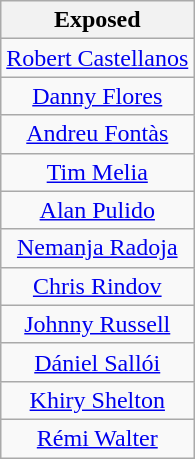<table class="wikitable" style="text-align:center">
<tr>
<th>Exposed</th>
</tr>
<tr>
<td><a href='#'>Robert Castellanos</a></td>
</tr>
<tr>
<td><a href='#'>Danny Flores</a></td>
</tr>
<tr>
<td><a href='#'>Andreu Fontàs</a></td>
</tr>
<tr>
<td><a href='#'>Tim Melia</a></td>
</tr>
<tr>
<td><a href='#'>Alan Pulido</a></td>
</tr>
<tr>
<td><a href='#'>Nemanja Radoja</a></td>
</tr>
<tr>
<td><a href='#'>Chris Rindov</a></td>
</tr>
<tr>
<td><a href='#'>Johnny Russell</a></td>
</tr>
<tr>
<td><a href='#'>Dániel Sallói</a></td>
</tr>
<tr>
<td><a href='#'>Khiry Shelton</a></td>
</tr>
<tr>
<td><a href='#'>Rémi Walter</a></td>
</tr>
</table>
